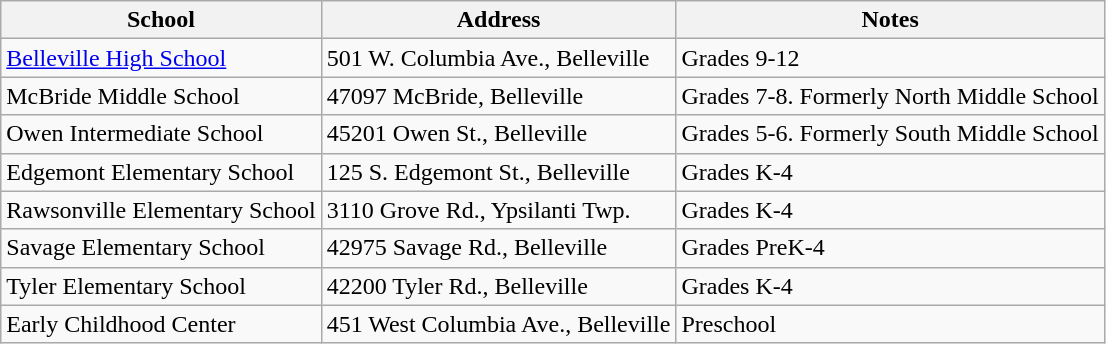<table class="wikitable sortable">
<tr>
<th>School</th>
<th>Address</th>
<th>Notes</th>
</tr>
<tr>
<td><a href='#'>Belleville High School</a></td>
<td>501 W. Columbia Ave., Belleville</td>
<td>Grades 9-12</td>
</tr>
<tr>
<td>McBride Middle School</td>
<td>47097 McBride, Belleville</td>
<td>Grades 7-8. Formerly North Middle School</td>
</tr>
<tr>
<td>Owen Intermediate School</td>
<td>45201 Owen St., Belleville</td>
<td>Grades 5-6. Formerly South Middle School</td>
</tr>
<tr>
<td>Edgemont Elementary School</td>
<td>125 S. Edgemont St., Belleville</td>
<td>Grades K-4</td>
</tr>
<tr>
<td>Rawsonville Elementary School</td>
<td>3110 Grove Rd., Ypsilanti Twp.</td>
<td>Grades K-4</td>
</tr>
<tr>
<td>Savage Elementary School</td>
<td>42975 Savage Rd., Belleville</td>
<td>Grades PreK-4</td>
</tr>
<tr>
<td>Tyler Elementary School</td>
<td>42200 Tyler Rd., Belleville</td>
<td>Grades K-4</td>
</tr>
<tr>
<td>Early Childhood Center</td>
<td>451 West Columbia Ave., Belleville</td>
<td>Preschool</td>
</tr>
</table>
